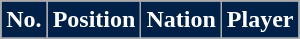<table class="wikitable sortable">
<tr>
<th style="background:#002147; color:#fff;" scope="col">No.</th>
<th style="background:#002147; color:#fff;" scope="col">Position</th>
<th style="background:#002147; color:#fff;" scope="col">Nation</th>
<th style="background:#002147; color:#fff;" scope="col">Player</th>
</tr>
<tr>
</tr>
</table>
